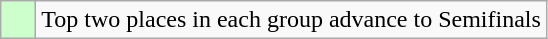<table class="wikitable">
<tr>
<td style="background:#cfc;">    </td>
<td>Top two places in each group advance to Semifinals</td>
</tr>
</table>
